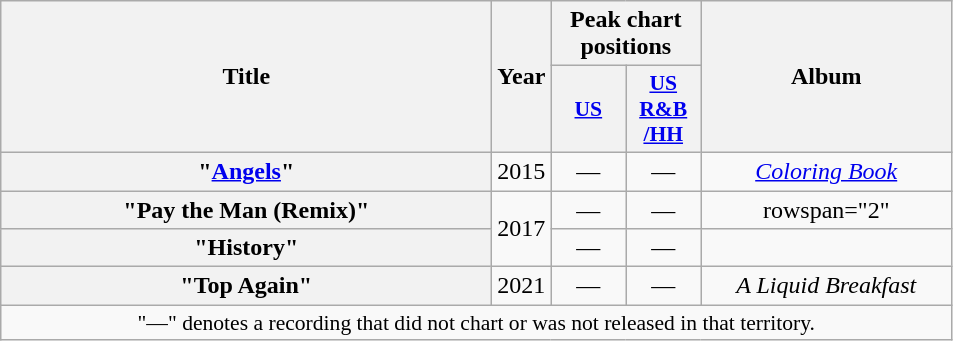<table class="wikitable plainrowheaders" style="text-align:center;">
<tr>
<th scope="col" rowspan="2" style="width:20em;">Title</th>
<th scope="col" rowspan="2" style="width:1em;">Year</th>
<th scope="col" colspan="2">Peak chart positions</th>
<th scope="col" rowspan="2" style="width:10em;">Album</th>
</tr>
<tr>
<th scope="col" style="width:3em;font-size:90%;"><a href='#'>US</a><br></th>
<th scope="col" style="width:3em;font-size:90%;"><a href='#'>US<br>R&B<br>/HH</a><br></th>
</tr>
<tr>
<th scope="row">"<a href='#'>Angels</a>"<br></th>
<td>2015</td>
<td>—</td>
<td>—</td>
<td><em><a href='#'>Coloring Book</a></em></td>
</tr>
<tr>
<th scope="row">"Pay the Man (Remix)"<br></th>
<td rowspan="2">2017</td>
<td>—</td>
<td>—</td>
<td>rowspan="2" </td>
</tr>
<tr>
<th scope="row">"History"<br></th>
<td>—</td>
<td>—</td>
</tr>
<tr>
<th scope="row">"Top Again"<br></th>
<td>2021</td>
<td>—</td>
<td>—</td>
<td><em>A Liquid Breakfast</em></td>
</tr>
<tr>
<td colspan="14" style="font-size:90%">"—" denotes a recording that did not chart or was not released in that territory.</td>
</tr>
</table>
